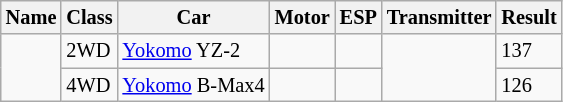<table class="wikitable" style="font-size: 85%;">
<tr>
<th>Name</th>
<th>Class</th>
<th>Car</th>
<th>Motor</th>
<th>ESP</th>
<th>Transmitter</th>
<th>Result</th>
</tr>
<tr>
<td rowspan=2> </td>
<td>2WD</td>
<td><a href='#'>Yokomo</a> YZ-2</td>
<td></td>
<td></td>
<td rowspan=2></td>
<td>137</td>
</tr>
<tr>
<td>4WD</td>
<td><a href='#'>Yokomo</a> B-Max4</td>
<td></td>
<td></td>
<td>126</td>
</tr>
</table>
